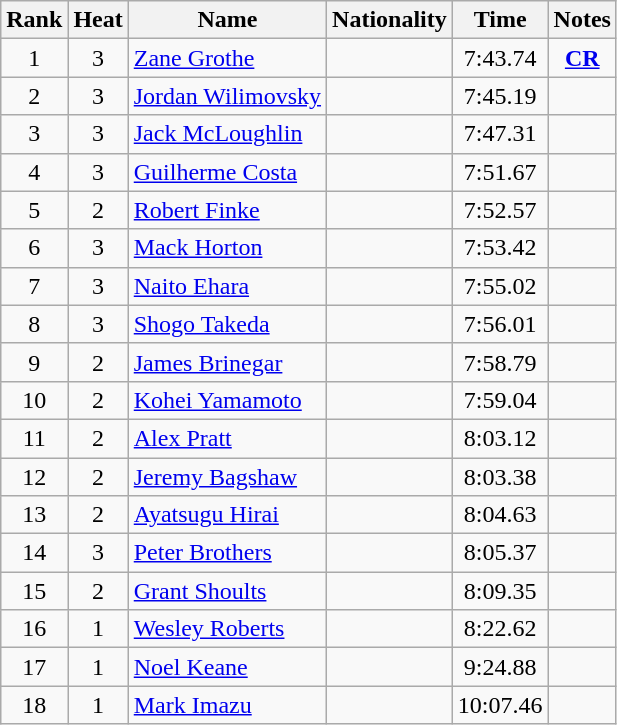<table class="wikitable sortable" style="text-align:center">
<tr>
<th>Rank</th>
<th>Heat</th>
<th>Name</th>
<th>Nationality</th>
<th>Time</th>
<th>Notes</th>
</tr>
<tr>
<td>1</td>
<td>3</td>
<td align=left><a href='#'>Zane Grothe</a></td>
<td align=left></td>
<td>7:43.74</td>
<td><strong><a href='#'>CR</a></strong></td>
</tr>
<tr>
<td>2</td>
<td>3</td>
<td align=left><a href='#'>Jordan Wilimovsky</a></td>
<td align=left></td>
<td>7:45.19</td>
<td></td>
</tr>
<tr>
<td>3</td>
<td>3</td>
<td align=left><a href='#'>Jack McLoughlin</a></td>
<td align=left></td>
<td>7:47.31</td>
<td></td>
</tr>
<tr>
<td>4</td>
<td>3</td>
<td align=left><a href='#'>Guilherme Costa</a></td>
<td align=left></td>
<td>7:51.67</td>
<td></td>
</tr>
<tr>
<td>5</td>
<td>2</td>
<td align=left><a href='#'>Robert Finke</a></td>
<td align=left></td>
<td>7:52.57</td>
<td></td>
</tr>
<tr>
<td>6</td>
<td>3</td>
<td align=left><a href='#'>Mack Horton</a></td>
<td align=left></td>
<td>7:53.42</td>
<td></td>
</tr>
<tr>
<td>7</td>
<td>3</td>
<td align=left><a href='#'>Naito Ehara</a></td>
<td align=left></td>
<td>7:55.02</td>
<td></td>
</tr>
<tr>
<td>8</td>
<td>3</td>
<td align=left><a href='#'>Shogo Takeda</a></td>
<td align=left></td>
<td>7:56.01</td>
<td></td>
</tr>
<tr>
<td>9</td>
<td>2</td>
<td align=left><a href='#'>James Brinegar</a></td>
<td align=left></td>
<td>7:58.79</td>
<td></td>
</tr>
<tr>
<td>10</td>
<td>2</td>
<td align=left><a href='#'>Kohei Yamamoto</a></td>
<td align=left></td>
<td>7:59.04</td>
<td></td>
</tr>
<tr>
<td>11</td>
<td>2</td>
<td align=left><a href='#'>Alex Pratt</a></td>
<td align=left></td>
<td>8:03.12</td>
<td></td>
</tr>
<tr>
<td>12</td>
<td>2</td>
<td align=left><a href='#'>Jeremy Bagshaw</a></td>
<td align=left></td>
<td>8:03.38</td>
<td></td>
</tr>
<tr>
<td>13</td>
<td>2</td>
<td align=left><a href='#'>Ayatsugu Hirai</a></td>
<td align=left></td>
<td>8:04.63</td>
<td></td>
</tr>
<tr>
<td>14</td>
<td>3</td>
<td align=left><a href='#'>Peter Brothers</a></td>
<td align=left></td>
<td>8:05.37</td>
<td></td>
</tr>
<tr>
<td>15</td>
<td>2</td>
<td align=left><a href='#'>Grant Shoults</a></td>
<td align=left></td>
<td>8:09.35</td>
<td></td>
</tr>
<tr>
<td>16</td>
<td>1</td>
<td align=left><a href='#'>Wesley Roberts</a></td>
<td align=left></td>
<td>8:22.62</td>
<td></td>
</tr>
<tr>
<td>17</td>
<td>1</td>
<td align=left><a href='#'>Noel Keane</a></td>
<td align=left></td>
<td>9:24.88</td>
<td></td>
</tr>
<tr>
<td>18</td>
<td>1</td>
<td align=left><a href='#'>Mark Imazu</a></td>
<td align=left></td>
<td>10:07.46</td>
<td></td>
</tr>
</table>
